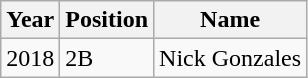<table class="wikitable">
<tr>
<th>Year</th>
<th>Position</th>
<th>Name</th>
</tr>
<tr>
<td>2018</td>
<td>2B</td>
<td>Nick Gonzales</td>
</tr>
</table>
